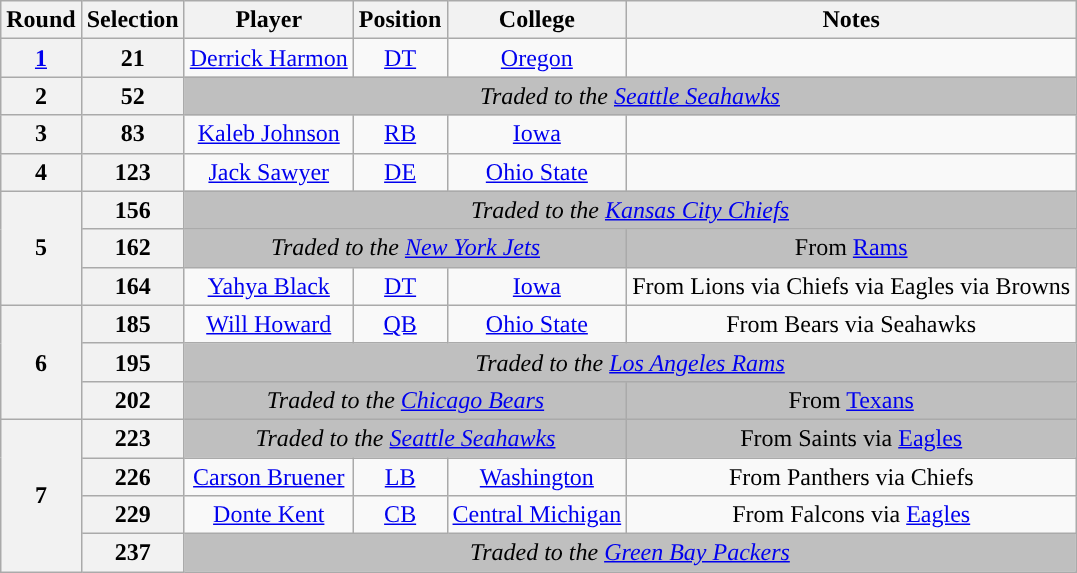<table class="wikitable" style="text-align:center">
<tr>
<th>Round</th>
<th>Selection</th>
<th>Player</th>
<th>Position</th>
<th>College</th>
<th>Notes</th>
</tr>
<tr>
<th><a href='#'>1</a></th>
<th>21</th>
<td><a href='#'>Derrick Harmon</a></td>
<td><a href='#'>DT</a></td>
<td><a href='#'>Oregon</a></td>
<td></td>
</tr>
<tr>
<th>2</th>
<th>52</th>
<td colspan="4" style="background:#BFBFBF"><em>Traded to the <a href='#'>Seattle Seahawks</a></em></td>
</tr>
<tr>
<th>3</th>
<th>83</th>
<td><a href='#'>Kaleb Johnson</a></td>
<td><a href='#'>RB</a></td>
<td><a href='#'>Iowa</a></td>
<td></td>
</tr>
<tr>
<th>4</th>
<th>123</th>
<td><a href='#'>Jack Sawyer</a></td>
<td><a href='#'>DE</a></td>
<td><a href='#'>Ohio State</a></td>
<td></td>
</tr>
<tr>
<th rowspan="3">5</th>
<th>156</th>
<td colspan="4" style="background:#BFBFBF"><em>Traded to the <a href='#'>Kansas City Chiefs</a></em></td>
</tr>
<tr>
<th>162</th>
<td colspan="3" style="background:#BFBFBF"><em>Traded to the <a href='#'>New York Jets</a></em></td>
<td style="background:#BFBFBF">From <a href='#'>Rams</a></td>
</tr>
<tr>
<th>164</th>
<td><a href='#'>Yahya Black</a></td>
<td><a href='#'>DT</a></td>
<td><a href='#'>Iowa</a></td>
<td>From Lions via Chiefs via Eagles via Browns</td>
</tr>
<tr>
<th rowspan="3">6</th>
<th>185</th>
<td><a href='#'>Will Howard</a></td>
<td><a href='#'>QB</a></td>
<td><a href='#'>Ohio State</a></td>
<td>From Bears via Seahawks</td>
</tr>
<tr>
<th>195</th>
<td colspan="4" style="background:#BFBFBF"><em>Traded to the <a href='#'>Los Angeles Rams</a></em></td>
</tr>
<tr>
<th>202</th>
<td colspan="3" style="background:#BFBFBF"><em>Traded to the <a href='#'>Chicago Bears</a></em></td>
<td style="background:#BFBFBF">From <a href='#'>Texans</a></td>
</tr>
<tr>
<th rowspan="5">7</th>
<th>223</th>
<td colspan="3" style="background:#BFBFBF"><em>Traded to the <a href='#'>Seattle Seahawks</a></em></td>
<td style="background:#BFBFBF">From Saints via <a href='#'>Eagles</a></td>
</tr>
<tr>
<th>226</th>
<td><a href='#'>Carson Bruener</a></td>
<td><a href='#'>LB</a></td>
<td><a href='#'>Washington</a></td>
<td>From Panthers via Chiefs</td>
</tr>
<tr>
<th>229</th>
<td><a href='#'>Donte Kent</a></td>
<td><a href='#'>CB</a></td>
<td><a href='#'>Central Michigan</a></td>
<td>From Falcons via <a href='#'>Eagles</a></td>
</tr>
<tr>
<th>237</th>
<td colspan="4" style="background:#BFBFBF"><em>Traded to the <a href='#'>Green Bay Packers</a></em></td>
</tr>
</table>
